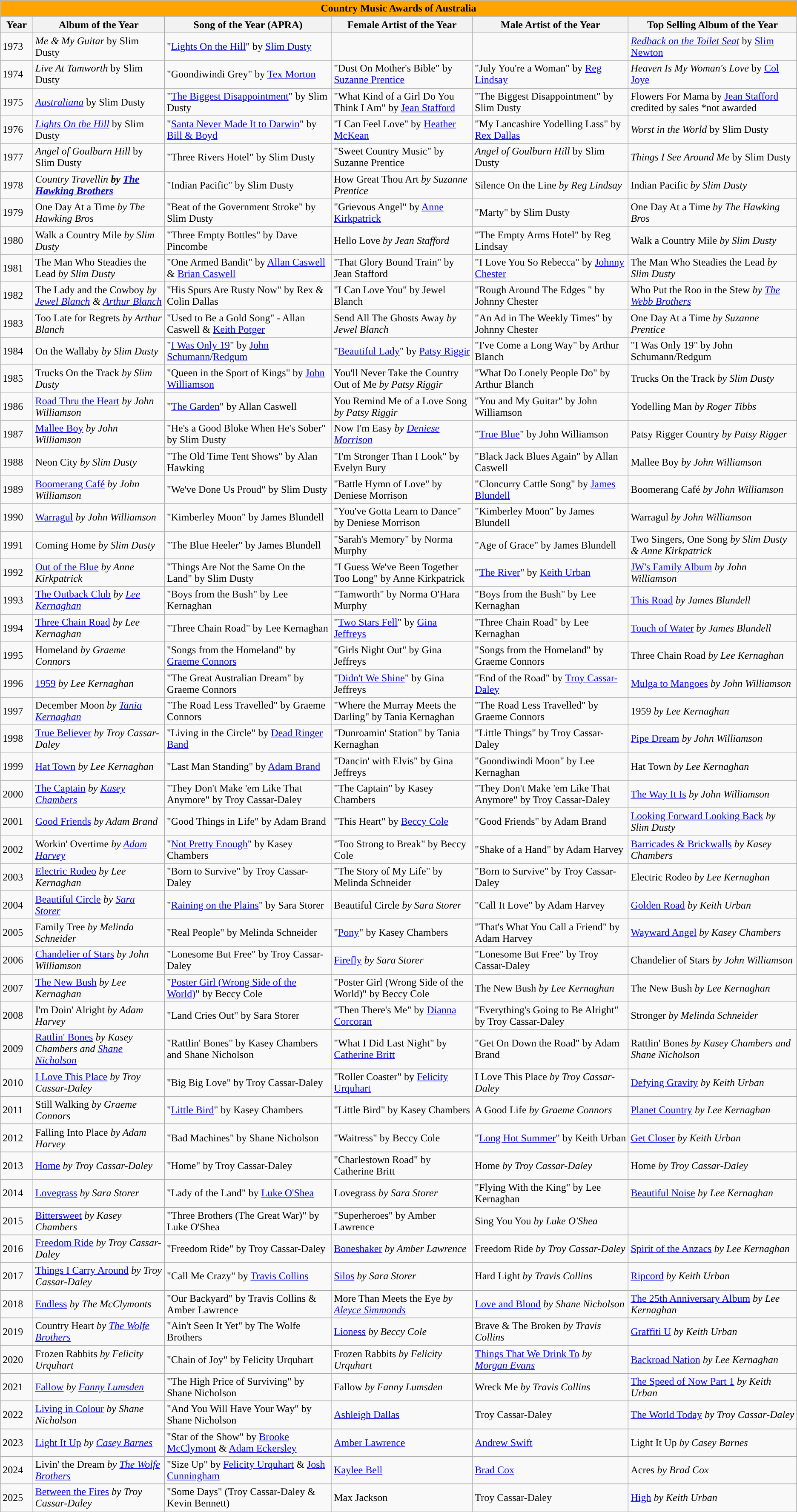<table class="wikitable">
<tr>
<th colspan="6" style="width:15%;background:orange">Country Music Awards of Australia</th>
</tr>
<tr>
<th>Year</th>
<th>Album of the Year</th>
<th>Song of the Year (APRA)</th>
<th>Female Artist of the Year</th>
<th>Male Artist of the Year</th>
<th>Top Selling Album of the Year</th>
</tr>
<tr>
<td>1973</td>
<td><em>Me & My Guitar</em> by Slim Dusty</td>
<td>"<a href='#'>Lights On the Hill</a>" by <a href='#'>Slim Dusty</a></td>
<td></td>
<td></td>
<td><em><a href='#'>Redback on the Toilet Seat</a></em> by <a href='#'>Slim Newton</a></td>
</tr>
<tr>
<td>1974</td>
<td><em>Live At Tamworth</em> by Slim Dusty</td>
<td>"Goondiwindi Grey" by <a href='#'>Tex Morton</a></td>
<td>"Dust On Mother's Bible" by <a href='#'>Suzanne Prentice</a></td>
<td>"July You're a Woman" by <a href='#'>Reg Lindsay</a></td>
<td><em>Heaven Is My Woman's Love</em> by <a href='#'>Col Joye</a></td>
</tr>
<tr>
<td>1975</td>
<td><em><a href='#'>Australiana</a></em> by Slim Dusty</td>
<td>"<a href='#'>The Biggest Disappointment</a>" by Slim Dusty</td>
<td>"What Kind of a Girl Do You Think I Am" by <a href='#'>Jean Stafford</a></td>
<td>"The Biggest Disappointment" by Slim Dusty</td>
<td>Flowers For Mama by <a href='#'>Jean Stafford</a> credited by sales *not awarded</td>
</tr>
<tr>
<td>1976</td>
<td><em><a href='#'>Lights On the Hill</a></em> by Slim Dusty</td>
<td>"<a href='#'>Santa Never Made It to Darwin</a>" by <a href='#'>Bill & Boyd</a></td>
<td>"I Can Feel Love" by <a href='#'>Heather McKean</a></td>
<td>"My Lancashire Yodelling Lass" by <a href='#'>Rex Dallas</a></td>
<td><em>Worst in the World</em> by Slim Dusty</td>
</tr>
<tr>
<td>1977</td>
<td><em>Angel of Goulburn Hill</em> by Slim Dusty</td>
<td>"Three Rivers Hotel" by Slim Dusty</td>
<td>"Sweet Country Music" by Suzanne Prentice</td>
<td><em>Angel of Goulburn Hill</em> by Slim Dusty</td>
<td><em>Things I See Around Me</em> by Slim Dusty</td>
</tr>
<tr>
<td>1978</td>
<td><em>Country Travellin<strong> by <a href='#'>The Hawking Brothers</a></td>
<td>"Indian Pacific" by Slim Dusty</td>
<td></em>How Great Thou Art<em> by Suzanne Prentice</td>
<td></em>Silence On the Line<em> by Reg Lindsay</td>
<td></em>Indian Pacific<em> by Slim Dusty</td>
</tr>
<tr>
<td>1979</td>
<td></em>One Day At a Time<em> by The Hawking Bros</td>
<td>"Beat of the Government Stroke" by Slim Dusty</td>
<td>"Grievous Angel" by <a href='#'>Anne Kirkpatrick</a></td>
<td>"Marty" by Slim Dusty</td>
<td></em>One Day At a Time<em> by The Hawking Bros</td>
</tr>
<tr>
<td>1980</td>
<td></em>Walk a Country Mile<em> by Slim Dusty</td>
<td>"Three Empty Bottles" by Dave Pincombe</td>
<td></em>Hello Love<em> by Jean Stafford</td>
<td>"The Empty Arms Hotel" by Reg Lindsay</td>
<td></em>Walk a Country Mile<em> by Slim Dusty</td>
</tr>
<tr>
<td>1981</td>
<td></em>The Man Who Steadies the Lead<em> by Slim Dusty</td>
<td>"One Armed Bandit" by <a href='#'>Allan Caswell</a> & <a href='#'>Brian Caswell</a></td>
<td>"That Glory Bound Train" by Jean Stafford</td>
<td>"I Love You So Rebecca" by <a href='#'>Johnny Chester</a></td>
<td></em>The Man Who Steadies the Lead<em> by Slim Dusty</td>
</tr>
<tr>
<td>1982</td>
<td></em>The Lady and the Cowboy<em> by <a href='#'>Jewel Blanch</a> & <a href='#'>Arthur Blanch</a></td>
<td>"His Spurs Are Rusty Now" by Rex & Colin Dallas</td>
<td>"I Can Love You" by Jewel Blanch</td>
<td>"Rough Around The Edges " by Johnny Chester</td>
<td></em>Who Put the Roo in the Stew<em> by <a href='#'>The Webb Brothers</a></td>
</tr>
<tr>
<td>1983</td>
<td></em>Too Late for Regrets<em> by Arthur Blanch</td>
<td>"Used to Be a Gold Song" - Allan Caswell & <a href='#'>Keith Potger</a></td>
<td></em>Send All The Ghosts Away<em> by Jewel Blanch</td>
<td>"An Ad in The Weekly Times" by Johnny Chester</td>
<td></em>One Day At a Time<em> by Suzanne Prentice</td>
</tr>
<tr>
<td>1984</td>
<td></em>On the Wallaby<em> by Slim Dusty</td>
<td>"<a href='#'>I Was Only 19</a>" by <a href='#'>John Schumann</a>/<a href='#'>Redgum</a></td>
<td>"<a href='#'>Beautiful Lady</a>" by <a href='#'>Patsy Riggir</a></td>
<td>"I've Come a Long Way" by Arthur Blanch</td>
<td>"I Was Only 19" by John Schumann/Redgum</td>
</tr>
<tr>
<td>1985</td>
<td></em>Trucks On the Track<em> by Slim Dusty</td>
<td>"Queen in the Sport of Kings" by <a href='#'>John Williamson</a></td>
<td></em>You'll Never Take the Country Out of Me<em> by Patsy Riggir</td>
<td>"What Do Lonely People Do" by Arthur Blanch</td>
<td></em>Trucks On the Track<em> by Slim Dusty</td>
</tr>
<tr>
<td>1986</td>
<td></em><a href='#'>Road Thru the Heart</a><em> by John Williamson</td>
<td>"<a href='#'>The Garden</a>" by Allan Caswell</td>
<td></em>You Remind Me of a Love Song<em> by Patsy Riggir</td>
<td>"You and My Guitar" by John Williamson</td>
<td></em>Yodelling Man<em> by Roger Tibbs</td>
</tr>
<tr>
<td>1987</td>
<td></em><a href='#'>Mallee Boy</a><em> by John Williamson</td>
<td>"He's a Good Bloke When He's Sober" by Slim Dusty</td>
<td></em>Now I'm Easy<em> by <a href='#'>Deniese Morrison</a></td>
<td>"<a href='#'>True Blue</a>" by John Williamson</td>
<td></em>Patsy Rigger Country<em> by Patsy Rigger</td>
</tr>
<tr>
<td>1988</td>
<td></em>Neon City<em> by Slim Dusty</td>
<td>"The Old Time Tent Shows" by Alan Hawking</td>
<td>"I'm Stronger Than I Look" by Evelyn Bury</td>
<td>"Black Jack Blues Again" by Allan Caswell</td>
<td></em>Mallee Boy<em> by John Williamson</td>
</tr>
<tr>
<td>1989</td>
<td></em><a href='#'>Boomerang Café</a><em> by John Williamson</td>
<td>"We've Done Us Proud" by Slim Dusty</td>
<td>"Battle Hymn of Love" by Deniese Morrison</td>
<td>"Cloncurry Cattle Song" by <a href='#'>James Blundell</a></td>
<td></em>Boomerang Café<em> by John Williamson</td>
</tr>
<tr>
<td>1990</td>
<td></em><a href='#'>Warragul</a><em> by John Williamson</td>
<td>"Kimberley Moon" by James Blundell</td>
<td>"You've Gotta Learn to Dance" by Deniese Morrison</td>
<td>"Kimberley Moon" by James Blundell</td>
<td></em>Warragul<em> by John Williamson</td>
</tr>
<tr>
<td>1991</td>
<td></em>Coming Home<em> by Slim Dusty</td>
<td>"The Blue Heeler" by James Blundell</td>
<td>"Sarah's Memory" by Norma Murphy</td>
<td>"Age of Grace" by James Blundell</td>
<td></em>Two Singers, One Song<em> by Slim Dusty & Anne Kirkpatrick</td>
</tr>
<tr>
<td>1992</td>
<td></em><a href='#'>Out of the Blue</a><em> by Anne Kirkpatrick</td>
<td>"Things Are Not the Same On the Land" by Slim Dusty</td>
<td>"I Guess We've Been Together Too Long" by Anne Kirkpatrick</td>
<td>"<a href='#'>The River</a>" by <a href='#'>Keith Urban</a></td>
<td></em><a href='#'>JW's Family Album</a><em> by John Williamson</td>
</tr>
<tr>
<td>1993</td>
<td></em><a href='#'>The Outback Club</a><em> by <a href='#'>Lee Kernaghan</a></td>
<td>"Boys from the Bush" by Lee Kernaghan</td>
<td>"Tamworth" by Norma O'Hara Murphy</td>
<td>"Boys from the Bush" by Lee Kernaghan</td>
<td></em><a href='#'>This Road</a><em> by James Blundell</td>
</tr>
<tr>
<td>1994</td>
<td></em><a href='#'>Three Chain Road</a><em> by Lee Kernaghan</td>
<td>"Three Chain Road" by Lee Kernaghan</td>
<td>"<a href='#'>Two Stars Fell</a>" by <a href='#'>Gina Jeffreys</a></td>
<td>"Three Chain Road" by Lee Kernaghan</td>
<td></em><a href='#'>Touch of Water</a><em> by James Blundell</td>
</tr>
<tr>
<td>1995</td>
<td></em>Homeland<em> by Graeme Connors</td>
<td>"Songs from the Homeland" by <a href='#'>Graeme Connors</a></td>
<td>"Girls Night Out" by Gina Jeffreys</td>
<td>"Songs from the Homeland" by Graeme Connors</td>
<td></em>Three Chain Road<em> by Lee Kernaghan</td>
</tr>
<tr>
<td>1996</td>
<td></em><a href='#'>1959</a><em> by Lee Kernaghan</td>
<td>"The Great Australian Dream" by Graeme Connors</td>
<td>"<a href='#'>Didn't We Shine</a>" by Gina Jeffreys</td>
<td>"End of the Road" by <a href='#'>Troy Cassar-Daley</a></td>
<td></em><a href='#'>Mulga to Mangoes</a><em> by John Williamson</td>
</tr>
<tr>
<td>1997</td>
<td></em>December Moon<em> by <a href='#'>Tania Kernaghan</a></td>
<td>"The Road Less Travelled" by Graeme Connors</td>
<td>"Where the Murray Meets the Darling" by Tania Kernaghan</td>
<td>"The Road Less Travelled" by Graeme Connors</td>
<td></em>1959<em> by Lee Kernaghan</td>
</tr>
<tr>
<td>1998</td>
<td></em><a href='#'>True Believer</a><em> by Troy Cassar-Daley</td>
<td>"Living in the Circle" by <a href='#'>Dead Ringer Band</a></td>
<td>"Dunroamin' Station" by Tania Kernaghan</td>
<td>"Little Things" by Troy Cassar-Daley</td>
<td></em><a href='#'>Pipe Dream</a><em> by John Williamson</td>
</tr>
<tr>
<td>1999</td>
<td></em><a href='#'>Hat Town</a><em> by Lee Kernaghan</td>
<td>"Last Man Standing" by <a href='#'>Adam Brand</a></td>
<td>"Dancin' with Elvis" by Gina Jeffreys</td>
<td>"Goondiwindi Moon" by Lee Kernaghan</td>
<td></em>Hat Town<em> by Lee Kernaghan</td>
</tr>
<tr>
<td>2000</td>
<td></em><a href='#'>The Captain</a><em> by <a href='#'>Kasey Chambers</a></td>
<td>"They Don't Make 'em Like That Anymore" by Troy Cassar-Daley</td>
<td>"The Captain" by Kasey Chambers</td>
<td>"They Don't Make 'em Like That Anymore" by Troy Cassar-Daley</td>
<td></em><a href='#'>The Way It Is</a><em> by John Williamson</td>
</tr>
<tr>
<td>2001</td>
<td></em><a href='#'>Good Friends</a><em> by Adam Brand</td>
<td>"Good Things in Life" by Adam Brand</td>
<td>"This Heart" by <a href='#'>Beccy Cole</a></td>
<td>"Good Friends" by Adam Brand</td>
<td></em><a href='#'>Looking Forward Looking Back</a><em> by Slim Dusty</td>
</tr>
<tr>
<td>2002</td>
<td></em>Workin' Overtime<em> by <a href='#'>Adam Harvey</a></td>
<td>"<a href='#'>Not Pretty Enough</a>" by Kasey Chambers</td>
<td>"Too Strong to Break" by Beccy Cole</td>
<td>"Shake of a Hand" by Adam Harvey</td>
<td></em><a href='#'>Barricades & Brickwalls</a><em> by Kasey Chambers</td>
</tr>
<tr>
<td>2003</td>
<td></em><a href='#'>Electric Rodeo</a><em> by Lee Kernaghan</td>
<td>"Born to Survive" by Troy Cassar-Daley</td>
<td>"The Story of My Life" by Melinda Schneider</td>
<td>"Born to Survive" by Troy Cassar-Daley</td>
<td></em>Electric Rodeo<em> by Lee Kernaghan</td>
</tr>
<tr>
<td>2004</td>
<td></em><a href='#'>Beautiful Circle</a><em> by <a href='#'>Sara Storer</a></td>
<td>"<a href='#'>Raining on the Plains</a>" by Sara Storer</td>
<td></em>Beautiful Circle<em> by Sara Storer</td>
<td>"Call It Love" by Adam Harvey</td>
<td></em><a href='#'>Golden Road</a><em> by Keith Urban</td>
</tr>
<tr>
<td>2005</td>
<td></em>Family Tree<em> by Melinda Schneider</td>
<td>"Real People" by Melinda Schneider</td>
<td>"<a href='#'>Pony</a>" by Kasey Chambers</td>
<td>"That's What You Call a Friend" by Adam Harvey</td>
<td></em><a href='#'>Wayward Angel</a><em> by Kasey Chambers</td>
</tr>
<tr>
<td>2006</td>
<td></em><a href='#'>Chandelier of Stars</a><em> by John Williamson</td>
<td>"Lonesome But Free" by Troy Cassar-Daley</td>
<td></em><a href='#'>Firefly</a><em> by Sara Storer</td>
<td>"Lonesome But Free" by Troy Cassar-Daley</td>
<td></em>Chandelier of Stars<em> by John Williamson</td>
</tr>
<tr>
<td>2007</td>
<td></em><a href='#'>The New Bush</a><em> by Lee Kernaghan</td>
<td>"<a href='#'>Poster Girl (Wrong Side of the World)</a>" by Beccy Cole</td>
<td>"Poster Girl (Wrong Side of the World)" by Beccy Cole</td>
<td></em>The New Bush<em> by Lee Kernaghan</td>
<td></em>The New Bush<em> by Lee Kernaghan</td>
</tr>
<tr>
<td>2008</td>
<td></em>I'm Doin' Alright<em> by Adam Harvey</td>
<td>"Land Cries Out" by Sara Storer</td>
<td>"Then There's Me" by <a href='#'>Dianna Corcoran</a></td>
<td>"Everything's Going to Be Alright" by Troy Cassar-Daley</td>
<td></em>Stronger<em> by Melinda Schneider</td>
</tr>
<tr>
<td>2009</td>
<td></em><a href='#'>Rattlin' Bones</a><em> by Kasey Chambers and <a href='#'>Shane Nicholson</a></td>
<td>"Rattlin' Bones" by Kasey Chambers and Shane Nicholson</td>
<td>"What I Did Last Night" by <a href='#'>Catherine Britt</a></td>
<td>"Get On Down the Road" by Adam Brand</td>
<td></em>Rattlin' Bones<em> by Kasey Chambers and Shane Nicholson</td>
</tr>
<tr>
<td>2010</td>
<td></em><a href='#'>I Love This Place</a><em> by Troy Cassar-Daley</td>
<td>"Big Big Love" by Troy Cassar-Daley</td>
<td>"Roller Coaster" by <a href='#'>Felicity Urquhart</a></td>
<td></em>I Love This Place<em> by Troy Cassar-Daley</td>
<td></em><a href='#'>Defying Gravity</a><em> by Keith Urban</td>
</tr>
<tr>
<td>2011</td>
<td></em>Still Walking<em> by Graeme Connors</td>
<td>"<a href='#'>Little Bird</a>" by Kasey Chambers</td>
<td>"Little Bird" by Kasey Chambers</td>
<td></em>A Good Life<em> by Graeme Connors</td>
<td></em><a href='#'>Planet Country</a><em> by Lee Kernaghan</td>
</tr>
<tr>
<td>2012</td>
<td></em>Falling Into Place<em> by Adam Harvey</td>
<td>"Bad Machines" by Shane Nicholson</td>
<td>"Waitress" by Beccy Cole</td>
<td>"<a href='#'>Long Hot Summer</a>" by Keith Urban</td>
<td></em><a href='#'>Get Closer</a><em> by Keith Urban</td>
</tr>
<tr>
<td>2013</td>
<td></em><a href='#'>Home</a><em> by Troy Cassar-Daley</td>
<td>"Home" by Troy Cassar-Daley</td>
<td>"Charlestown Road" by Catherine Britt</td>
<td></em>Home<em> by Troy Cassar-Daley</td>
<td></em>Home<em> by Troy Cassar-Daley</td>
</tr>
<tr>
<td>2014</td>
<td></em><a href='#'>Lovegrass</a><em> by Sara Storer</td>
<td>"Lady of the Land" by <a href='#'>Luke O'Shea</a></td>
<td></em>Lovegrass<em> by Sara Storer</td>
<td>"Flying With the King" by Lee Kernaghan</td>
<td></em><a href='#'>Beautiful Noise</a><em> by Lee Kernaghan</td>
</tr>
<tr>
<td>2015</td>
<td></em><a href='#'>Bittersweet</a><em> by Kasey Chambers</td>
<td>"Three Brothers (The Great War)" by Luke O'Shea</td>
<td>"Superheroes" by Amber Lawrence</td>
<td></em>Sing You You<em> by Luke O'Shea</td>
<td></td>
</tr>
<tr>
<td>2016</td>
<td></em><a href='#'>Freedom Ride</a><em> by Troy Cassar-Daley</td>
<td>"Freedom Ride" by Troy Cassar-Daley</td>
<td></em><a href='#'>Boneshaker</a><em> by Amber Lawrence</td>
<td></em>Freedom Ride<em> by Troy Cassar-Daley</td>
<td></em><a href='#'>Spirit of the Anzacs</a><em> by Lee Kernaghan</td>
</tr>
<tr>
<td>2017</td>
<td></em><a href='#'>Things I Carry Around</a><em> by Troy Cassar-Daley</td>
<td>"Call Me Crazy" by <a href='#'>Travis Collins</a></td>
<td></em><a href='#'>Silos</a><em> by Sara Storer</td>
<td></em>Hard Light<em> by Travis Collins</td>
<td></em><a href='#'>Ripcord</a><em> by Keith Urban</td>
</tr>
<tr>
<td>2018</td>
<td></em><a href='#'>Endless</a><em> by The McClymonts</td>
<td>"Our Backyard" by Travis Collins & Amber Lawrence</td>
<td></em>More Than Meets the Eye<em> by <a href='#'>Aleyce Simmonds</a></td>
<td></em><a href='#'>Love and Blood</a><em> by Shane Nicholson</td>
<td></em><a href='#'>The 25th Anniversary Album</a><em> by Lee Kernaghan</td>
</tr>
<tr>
<td>2019</td>
<td></em>Country Heart<em> by <a href='#'>The Wolfe Brothers</a></td>
<td>"Ain't Seen It Yet" by The Wolfe Brothers</td>
<td></em><a href='#'>Lioness</a><em> by Beccy Cole</td>
<td></em>Brave & The Broken<em> by Travis Collins</td>
<td></em><a href='#'>Graffiti U</a><em> by Keith Urban</td>
</tr>
<tr>
<td>2020</td>
<td></em>Frozen Rabbits<em> by Felicity Urquhart</td>
<td>"Chain of Joy" by Felicity Urquhart</td>
<td></em>Frozen Rabbits<em> by Felicity Urquhart</td>
<td></em><a href='#'>Things That We Drink To</a><em> by <a href='#'>Morgan Evans</a></td>
<td></em><a href='#'>Backroad Nation</a><em> by Lee Kernaghan</td>
</tr>
<tr>
<td>2021</td>
<td></em><a href='#'>Fallow</a><em> by <a href='#'>Fanny Lumsden</a></td>
<td>"The High Price of Surviving" by Shane Nicholson</td>
<td></em>Fallow<em> by Fanny Lumsden</td>
<td></em>Wreck Me<em> by Travis Collins</td>
<td></em><a href='#'>The Speed of Now Part 1</a><em> by Keith Urban</td>
</tr>
<tr>
<td>2022</td>
<td></em><a href='#'>Living in Colour</a><em> by Shane Nicholson</td>
<td>"And You Will Have Your Way" by Shane Nicholson</td>
<td><a href='#'>Ashleigh Dallas</a></td>
<td>Troy Cassar-Daley</td>
<td></em><a href='#'>The World Today</a><em> by Troy Cassar-Daley</td>
</tr>
<tr>
<td>2023</td>
<td></em><a href='#'>Light It Up</a><em> by <a href='#'>Casey Barnes</a></td>
<td>"Star of the Show" by <a href='#'>Brooke McClymont</a> & <a href='#'>Adam Eckersley</a></td>
<td><a href='#'>Amber Lawrence</a></td>
<td><a href='#'>Andrew Swift</a></td>
<td></em>Light It Up<em> by Casey Barnes</td>
</tr>
<tr>
<td>2024</td>
<td></em>Livin' the Dream<em> by <a href='#'>The Wolfe Brothers</a></td>
<td>"Size Up" by <a href='#'>Felicity Urquhart</a> & <a href='#'>Josh Cunningham</a></td>
<td><a href='#'>Kaylee Bell</a></td>
<td><a href='#'>Brad Cox</a></td>
<td></em>Acres<em> by Brad Cox</td>
</tr>
<tr>
<td>2025</td>
<td></em><a href='#'>Between the Fires</a><em> by Troy Cassar-Daley</td>
<td>"Some Days" (Troy Cassar-Daley & Kevin Bennett)</td>
<td>Max Jackson</td>
<td>Troy Cassar-Daley</td>
<td></em><a href='#'>High</a><em> by Keith Urban</td>
</tr>
<tr>
</tr>
</table>
